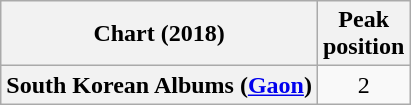<table class="wikitable sortable plainrowheaders" style="text-align:center">
<tr>
<th scope="col">Chart (2018)</th>
<th scope="col">Peak<br> position</th>
</tr>
<tr>
<th scope="row">South Korean Albums (<a href='#'>Gaon</a>)</th>
<td>2</td>
</tr>
</table>
